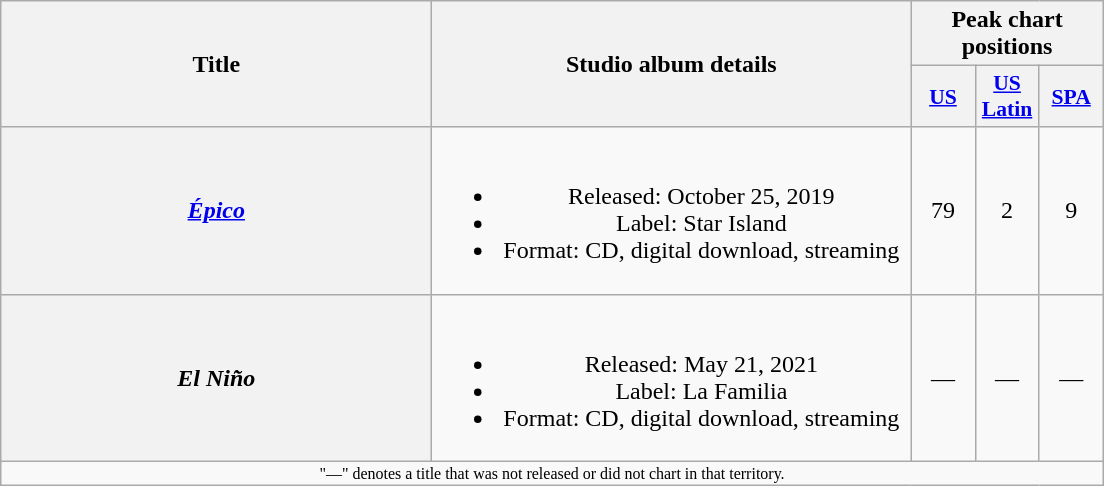<table class="wikitable plainrowheaders" style="text-align:center;">
<tr>
<th scope="col" rowspan="2" style="width:17.5em;">Title</th>
<th scope="col" rowspan="2" style="width:19.5em;">Studio album details</th>
<th scope="col" colspan="3">Peak chart positions</th>
</tr>
<tr>
<th scope="col" style="width:2.5em;font-size:90%;"><a href='#'>US</a><br></th>
<th scope="col" style="width:2.5em;font-size:90%;"><a href='#'>US<br>Latin</a><br></th>
<th scope="col" style="width:2.5em;font-size:90%;"><a href='#'>SPA</a><br></th>
</tr>
<tr>
<th scope="row"><em><a href='#'>Épico</a></em></th>
<td><br><ul><li>Released: October 25, 2019</li><li>Label: Star Island</li><li>Format: CD, digital download, streaming</li></ul></td>
<td>79</td>
<td>2</td>
<td>9</td>
</tr>
<tr>
<th scope="row"><em>El Niño</em></th>
<td><br><ul><li>Released: May 21, 2021</li><li>Label: La Familia</li><li>Format: CD, digital download, streaming</li></ul></td>
<td>—</td>
<td>—</td>
<td>—</td>
</tr>
<tr>
<td colspan="14" style="font-size:8pt;">"—" denotes a title that was not released or did not chart in that territory.</td>
</tr>
</table>
